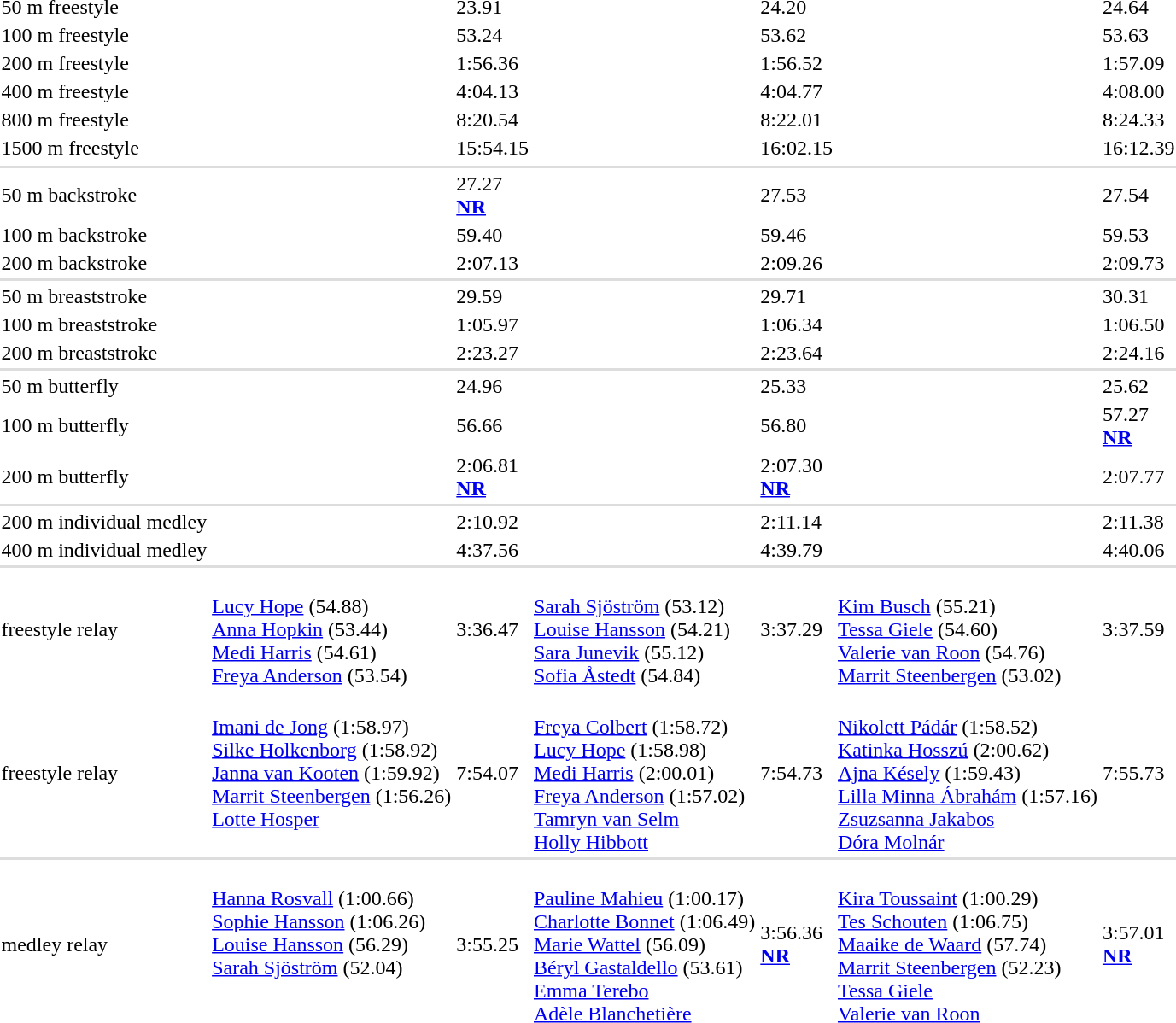<table>
<tr>
<td>50 m freestyle<br></td>
<td></td>
<td>23.91</td>
<td></td>
<td>24.20</td>
<td></td>
<td>24.64</td>
</tr>
<tr>
<td>100 m freestyle<br></td>
<td></td>
<td>53.24</td>
<td></td>
<td>53.62</td>
<td></td>
<td>53.63</td>
</tr>
<tr>
<td>200 m freestyle<br></td>
<td></td>
<td>1:56.36</td>
<td></td>
<td>1:56.52</td>
<td></td>
<td>1:57.09</td>
</tr>
<tr>
<td>400 m freestyle<br></td>
<td></td>
<td>4:04.13</td>
<td></td>
<td>4:04.77</td>
<td></td>
<td>4:08.00</td>
</tr>
<tr>
<td>800 m freestyle<br></td>
<td></td>
<td>8:20.54</td>
<td></td>
<td>8:22.01</td>
<td></td>
<td>8:24.33</td>
</tr>
<tr>
<td>1500 m freestyle<br></td>
<td></td>
<td>15:54.15</td>
<td></td>
<td>16:02.15</td>
<td></td>
<td>16:12.39</td>
</tr>
<tr>
</tr>
<tr bgcolor=#DDDDDD>
<td colspan=7></td>
</tr>
<tr>
<td>50 m backstroke<br></td>
<td></td>
<td>27.27<br><strong><a href='#'>NR</a></strong></td>
<td></td>
<td>27.53</td>
<td></td>
<td>27.54</td>
</tr>
<tr>
<td>100 m backstroke<br></td>
<td></td>
<td>59.40</td>
<td></td>
<td>59.46</td>
<td></td>
<td>59.53</td>
</tr>
<tr>
<td>200 m backstroke<br></td>
<td></td>
<td>2:07.13</td>
<td></td>
<td>2:09.26</td>
<td></td>
<td>2:09.73</td>
</tr>
<tr bgcolor=#DDDDDD>
<td colspan=7></td>
</tr>
<tr>
<td>50 m breaststroke<br></td>
<td></td>
<td>29.59</td>
<td></td>
<td>29.71</td>
<td></td>
<td>30.31</td>
</tr>
<tr>
<td>100 m breaststroke<br></td>
<td></td>
<td>1:05.97</td>
<td></td>
<td>1:06.34</td>
<td></td>
<td>1:06.50</td>
</tr>
<tr>
<td>200 m breaststroke<br></td>
<td></td>
<td>2:23.27</td>
<td></td>
<td>2:23.64</td>
<td></td>
<td>2:24.16</td>
</tr>
<tr bgcolor=#DDDDDD>
<td colspan=7></td>
</tr>
<tr>
<td>50 m butterfly<br></td>
<td></td>
<td>24.96</td>
<td></td>
<td>25.33</td>
<td></td>
<td>25.62</td>
</tr>
<tr>
<td>100 m butterfly<br></td>
<td></td>
<td>56.66</td>
<td></td>
<td>56.80</td>
<td></td>
<td>57.27<br><strong><a href='#'>NR</a></strong></td>
</tr>
<tr>
<td>200 m butterfly<br></td>
<td></td>
<td>2:06.81<br><strong><a href='#'>NR</a></strong></td>
<td></td>
<td>2:07.30<br><strong><a href='#'>NR</a></strong></td>
<td></td>
<td>2:07.77</td>
</tr>
<tr bgcolor=#DDDDDD>
<td colspan=7></td>
</tr>
<tr>
<td>200 m individual medley<br></td>
<td></td>
<td>2:10.92</td>
<td></td>
<td>2:11.14</td>
<td></td>
<td>2:11.38</td>
</tr>
<tr>
<td>400 m individual medley<br></td>
<td></td>
<td>4:37.56</td>
<td></td>
<td>4:39.79</td>
<td></td>
<td>4:40.06</td>
</tr>
<tr bgcolor=#DDDDDD>
<td colspan=7></td>
</tr>
<tr>
<td> freestyle relay<br></td>
<td valign=top><br><a href='#'>Lucy Hope</a> (54.88)<br><a href='#'>Anna Hopkin</a> (53.44)<br><a href='#'>Medi Harris</a> (54.61)<br><a href='#'>Freya Anderson</a> (53.54)</td>
<td>3:36.47</td>
<td valign=top><br><a href='#'>Sarah Sjöström</a> (53.12)<br><a href='#'>Louise Hansson</a> (54.21)<br><a href='#'>Sara Junevik</a> (55.12)<br><a href='#'>Sofia Åstedt</a> (54.84)</td>
<td>3:37.29</td>
<td valign=top><br><a href='#'>Kim Busch</a> (55.21)<br><a href='#'>Tessa Giele</a> (54.60)<br><a href='#'>Valerie van Roon</a> (54.76)<br><a href='#'>Marrit Steenbergen</a> (53.02)</td>
<td>3:37.59</td>
</tr>
<tr>
<td> freestyle relay<br></td>
<td valign=top><br><a href='#'>Imani de Jong</a> (1:58.97)<br><a href='#'>Silke Holkenborg</a> (1:58.92)<br><a href='#'>Janna van Kooten</a> (1:59.92)<br><a href='#'>Marrit Steenbergen</a> (1:56.26)<br><a href='#'>Lotte Hosper</a></td>
<td>7:54.07</td>
<td valign=top><br><a href='#'>Freya Colbert</a> (1:58.72)<br><a href='#'>Lucy Hope</a> (1:58.98)<br><a href='#'>Medi Harris</a> (2:00.01)<br><a href='#'>Freya Anderson</a> (1:57.02)<br><a href='#'>Tamryn van Selm</a><br><a href='#'>Holly Hibbott</a></td>
<td>7:54.73</td>
<td valign=top><br><a href='#'>Nikolett Pádár</a> (1:58.52)<br><a href='#'>Katinka Hosszú</a> (2:00.62)<br><a href='#'>Ajna Késely</a> (1:59.43)<br><a href='#'>Lilla Minna Ábrahám</a> (1:57.16)<br><a href='#'>Zsuzsanna Jakabos</a><br><a href='#'>Dóra Molnár</a></td>
<td>7:55.73</td>
</tr>
<tr bgcolor=#DDDDDD>
<td colspan=7></td>
</tr>
<tr>
<td> medley relay<br></td>
<td valign=top><br><a href='#'>Hanna Rosvall</a> (1:00.66)<br><a href='#'>Sophie Hansson</a> (1:06.26)<br><a href='#'>Louise Hansson</a> (56.29)<br><a href='#'>Sarah Sjöström</a> (52.04)</td>
<td>3:55.25</td>
<td valign=top><br><a href='#'>Pauline Mahieu</a> (1:00.17)<br><a href='#'>Charlotte Bonnet</a> (1:06.49)<br><a href='#'>Marie Wattel</a> (56.09)<br><a href='#'>Béryl Gastaldello</a> (53.61)<br><a href='#'>Emma Terebo</a><br><a href='#'>Adèle Blanchetière</a></td>
<td>3:56.36 <br><strong><a href='#'>NR</a></strong></td>
<td valign=top><br><a href='#'>Kira Toussaint</a> (1:00.29)<br><a href='#'>Tes Schouten</a> (1:06.75)<br><a href='#'>Maaike de Waard</a> (57.74)<br><a href='#'>Marrit Steenbergen</a> (52.23)<br><a href='#'>Tessa Giele</a><br><a href='#'>Valerie van Roon</a></td>
<td>3:57.01<br><strong><a href='#'>NR</a></strong></td>
</tr>
</table>
